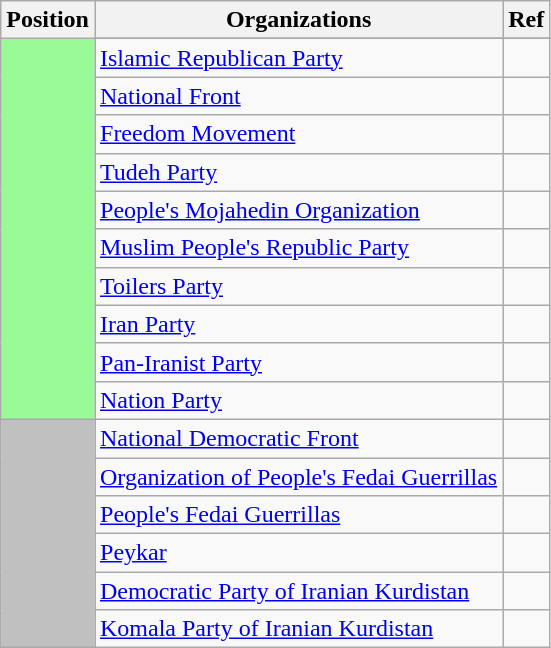<table class="wikitable">
<tr>
<th>Position</th>
<th>Organizations</th>
<th>Ref</th>
</tr>
<tr>
<td style="background-color:#98FB98" rowspan="11"></td>
</tr>
<tr>
<td><a href='#'>Islamic Republican Party</a></td>
<td></td>
</tr>
<tr>
<td><a href='#'>National Front</a></td>
<td></td>
</tr>
<tr>
<td><a href='#'>Freedom Movement</a></td>
<td></td>
</tr>
<tr>
<td><a href='#'>Tudeh Party</a></td>
<td></td>
</tr>
<tr>
<td><a href='#'>People's Mojahedin Organization</a></td>
<td></td>
</tr>
<tr>
<td><a href='#'>Muslim People's Republic Party</a></td>
<td></td>
</tr>
<tr>
<td><a href='#'>Toilers Party</a></td>
<td></td>
</tr>
<tr>
<td><a href='#'>Iran Party</a></td>
<td></td>
</tr>
<tr>
<td><a href='#'>Pan-Iranist Party</a></td>
<td></td>
</tr>
<tr>
<td><a href='#'>Nation Party</a></td>
<td></td>
</tr>
<tr>
<td style="background-color:#C0C0C0" rowspan="6"></td>
<td><a href='#'>National Democratic Front</a></td>
<td></td>
</tr>
<tr>
<td><a href='#'>Organization of People's Fedai Guerrillas</a></td>
<td></td>
</tr>
<tr>
<td><a href='#'>People's Fedai Guerrillas</a></td>
<td></td>
</tr>
<tr>
<td><a href='#'>Peykar</a></td>
<td></td>
</tr>
<tr>
<td><a href='#'>Democratic Party of Iranian Kurdistan</a></td>
<td></td>
</tr>
<tr>
<td><a href='#'>Komala Party of Iranian Kurdistan</a></td>
<td></td>
</tr>
</table>
